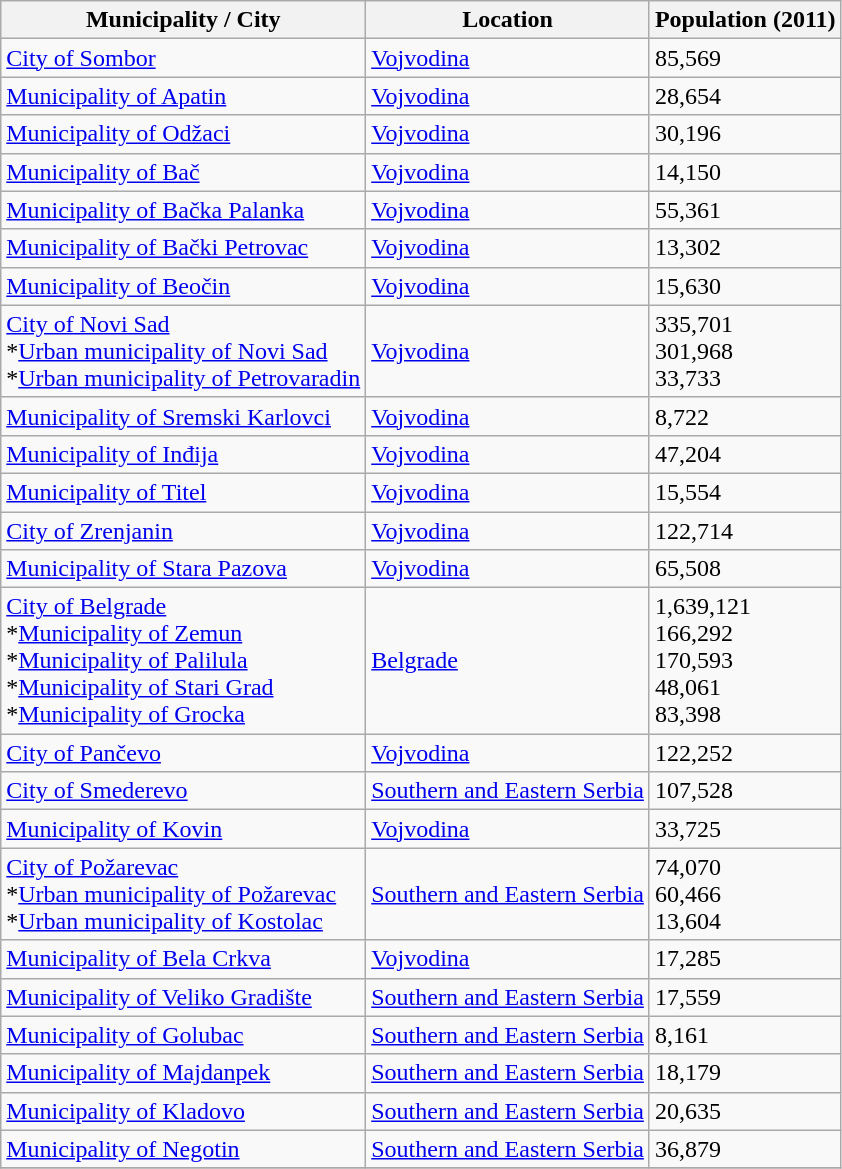<table class="wikitable">
<tr>
<th>Municipality / City</th>
<th>Location</th>
<th>Population (2011)</th>
</tr>
<tr>
<td><a href='#'>City of Sombor</a></td>
<td><a href='#'>Vojvodina</a></td>
<td>85,569</td>
</tr>
<tr>
<td><a href='#'>Municipality of Apatin</a></td>
<td><a href='#'>Vojvodina</a></td>
<td>28,654</td>
</tr>
<tr>
<td><a href='#'>Municipality of Odžaci</a></td>
<td><a href='#'>Vojvodina</a></td>
<td>30,196</td>
</tr>
<tr>
<td><a href='#'>Municipality of Bač</a></td>
<td><a href='#'>Vojvodina</a></td>
<td>14,150</td>
</tr>
<tr>
<td><a href='#'>Municipality of Bačka Palanka</a></td>
<td><a href='#'>Vojvodina</a></td>
<td>55,361</td>
</tr>
<tr>
<td><a href='#'>Municipality of Bački Petrovac</a></td>
<td><a href='#'>Vojvodina</a></td>
<td>13,302</td>
</tr>
<tr>
<td><a href='#'>Municipality of Beočin</a></td>
<td><a href='#'>Vojvodina</a></td>
<td>15,630</td>
</tr>
<tr>
<td><a href='#'>City of Novi Sad</a><br>*<a href='#'>Urban municipality of Novi Sad</a><br>*<a href='#'>Urban municipality of Petrovaradin</a></td>
<td><a href='#'>Vojvodina</a></td>
<td>335,701<br>301,968<br>33,733</td>
</tr>
<tr>
<td><a href='#'>Municipality of Sremski Karlovci</a></td>
<td><a href='#'>Vojvodina</a></td>
<td>8,722</td>
</tr>
<tr>
<td><a href='#'>Municipality of Inđija</a></td>
<td><a href='#'>Vojvodina</a></td>
<td>47,204</td>
</tr>
<tr>
<td><a href='#'>Municipality of Titel</a></td>
<td><a href='#'>Vojvodina</a></td>
<td>15,554</td>
</tr>
<tr>
<td><a href='#'>City of Zrenjanin</a></td>
<td><a href='#'>Vojvodina</a></td>
<td>122,714</td>
</tr>
<tr>
<td><a href='#'>Municipality of Stara Pazova</a></td>
<td><a href='#'>Vojvodina</a></td>
<td>65,508</td>
</tr>
<tr>
<td><a href='#'>City of Belgrade</a><br>*<a href='#'>Municipality of Zemun</a><br>*<a href='#'>Municipality of Palilula</a><br>*<a href='#'>Municipality of Stari Grad</a><br>*<a href='#'>Municipality of Grocka</a></td>
<td><a href='#'>Belgrade</a></td>
<td>1,639,121<br>166,292<br>170,593<br>48,061<br>83,398</td>
</tr>
<tr>
<td><a href='#'>City of Pančevo</a></td>
<td><a href='#'>Vojvodina</a></td>
<td>122,252</td>
</tr>
<tr>
<td><a href='#'>City of Smederevo</a></td>
<td><a href='#'>Southern and Eastern Serbia</a></td>
<td>107,528</td>
</tr>
<tr>
<td><a href='#'>Municipality of Kovin</a></td>
<td><a href='#'>Vojvodina</a></td>
<td>33,725</td>
</tr>
<tr>
<td><a href='#'>City of Požarevac</a><br>*<a href='#'>Urban municipality of Požarevac</a><br>*<a href='#'>Urban municipality of Kostolac</a></td>
<td><a href='#'>Southern and Eastern Serbia</a></td>
<td>74,070<br>60,466<br>13,604</td>
</tr>
<tr>
<td><a href='#'>Municipality of Bela Crkva</a></td>
<td><a href='#'>Vojvodina</a></td>
<td>17,285</td>
</tr>
<tr>
<td><a href='#'>Municipality of Veliko Gradište</a></td>
<td><a href='#'>Southern and Eastern Serbia</a></td>
<td>17,559</td>
</tr>
<tr>
<td><a href='#'>Municipality of Golubac</a></td>
<td><a href='#'>Southern and Eastern Serbia</a></td>
<td>8,161</td>
</tr>
<tr>
<td><a href='#'>Municipality of Majdanpek</a></td>
<td><a href='#'>Southern and Eastern Serbia</a></td>
<td>18,179</td>
</tr>
<tr>
<td><a href='#'>Municipality of Kladovo</a></td>
<td><a href='#'>Southern and Eastern Serbia</a></td>
<td>20,635</td>
</tr>
<tr>
<td><a href='#'>Municipality of Negotin</a></td>
<td><a href='#'>Southern and Eastern Serbia</a></td>
<td>36,879</td>
</tr>
<tr>
</tr>
</table>
